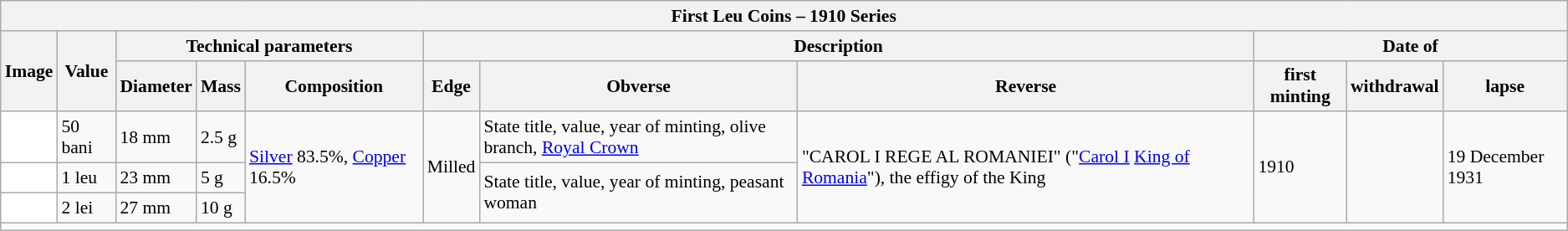<table class="wikitable" style="font-size: 90%">
<tr>
<th colspan="11">First Leu Coins –  1910 Series</th>
</tr>
<tr>
<th rowspan="2">Image</th>
<th rowspan="2">Value</th>
<th colspan="3">Technical parameters</th>
<th colspan="3">Description</th>
<th colspan="3">Date of</th>
</tr>
<tr>
<th>Diameter</th>
<th>Mass</th>
<th>Composition</th>
<th>Edge</th>
<th>Obverse</th>
<th>Reverse</th>
<th>first minting</th>
<th>withdrawal</th>
<th>lapse</th>
</tr>
<tr>
<td align="center" bgcolor="white"></td>
<td>50 bani</td>
<td>18 mm</td>
<td>2.5 g</td>
<td rowspan=3><a href='#'>Silver</a> 83.5%, <a href='#'>Copper</a> 16.5%</td>
<td rowspan=3>Milled</td>
<td>State title, value, year of minting, olive branch, <a href='#'>Royal Crown</a></td>
<td rowspan=3>"CAROL I REGE AL ROMANIEI" ("<a href='#'>Carol I</a> <a href='#'>King of Romania</a>"), the effigy of the King</td>
<td rowspan=3>1910</td>
<td rowspan=3></td>
<td rowspan=3>19 December 1931</td>
</tr>
<tr>
<td align="center" bgcolor="white"></td>
<td>1 leu</td>
<td>23 mm</td>
<td>5 g</td>
<td rowspan=2>State title, value, year of minting, peasant woman</td>
</tr>
<tr>
<td align="center" bgcolor="white"></td>
<td>2 lei</td>
<td>27 mm</td>
<td>10 g</td>
</tr>
<tr>
<td colspan="11"></td>
</tr>
</table>
